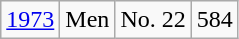<table class="wikitable">
<tr align="center">
<td><a href='#'>1973</a></td>
<td>Men</td>
<td>No. 22</td>
<td>584</td>
</tr>
</table>
